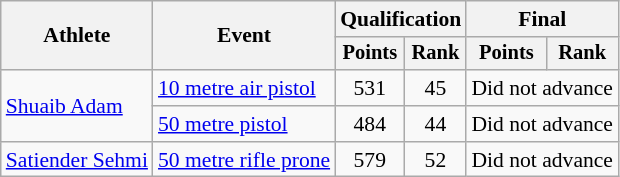<table class="wikitable" style="font-size:90%">
<tr>
<th rowspan="2">Athlete</th>
<th rowspan="2">Event</th>
<th colspan=2>Qualification</th>
<th colspan=2>Final</th>
</tr>
<tr style="font-size:95%">
<th>Points</th>
<th>Rank</th>
<th>Points</th>
<th>Rank</th>
</tr>
<tr align=center>
<td align=left rowspan=2><a href='#'>Shuaib Adam</a></td>
<td align=left><a href='#'>10 metre air pistol</a></td>
<td>531</td>
<td>45</td>
<td colspan=2>Did not advance</td>
</tr>
<tr align=center>
<td align=left><a href='#'>50 metre pistol</a></td>
<td>484</td>
<td>44</td>
<td colspan=2>Did not advance</td>
</tr>
<tr align=center>
<td align=left><a href='#'>Satiender Sehmi</a></td>
<td align=left><a href='#'>50 metre rifle prone</a></td>
<td>579</td>
<td>52</td>
<td colspan=2>Did not advance</td>
</tr>
</table>
